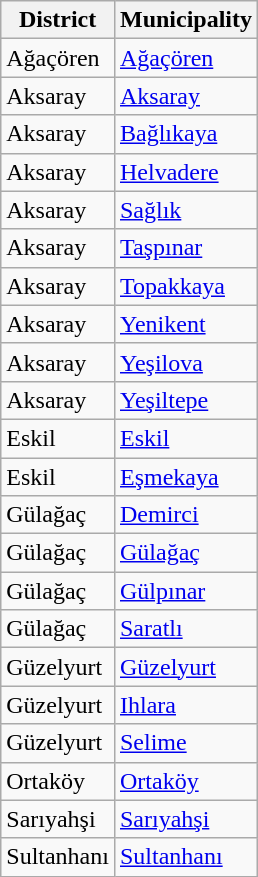<table class="sortable wikitable">
<tr>
<th>District</th>
<th>Municipality</th>
</tr>
<tr>
<td>Ağaçören</td>
<td><a href='#'>Ağaçören</a></td>
</tr>
<tr>
<td>Aksaray</td>
<td><a href='#'>Aksaray</a></td>
</tr>
<tr>
<td>Aksaray</td>
<td><a href='#'>Bağlıkaya</a></td>
</tr>
<tr>
<td>Aksaray</td>
<td><a href='#'>Helvadere</a></td>
</tr>
<tr>
<td>Aksaray</td>
<td><a href='#'>Sağlık</a></td>
</tr>
<tr>
<td>Aksaray</td>
<td><a href='#'>Taşpınar</a></td>
</tr>
<tr>
<td>Aksaray</td>
<td><a href='#'>Topakkaya</a></td>
</tr>
<tr>
<td>Aksaray</td>
<td><a href='#'>Yenikent</a></td>
</tr>
<tr>
<td>Aksaray</td>
<td><a href='#'>Yeşilova</a></td>
</tr>
<tr>
<td>Aksaray</td>
<td><a href='#'>Yeşiltepe</a></td>
</tr>
<tr>
<td>Eskil</td>
<td><a href='#'>Eskil</a></td>
</tr>
<tr>
<td>Eskil</td>
<td><a href='#'>Eşmekaya</a></td>
</tr>
<tr>
<td>Gülağaç</td>
<td><a href='#'>Demirci</a></td>
</tr>
<tr>
<td>Gülağaç</td>
<td><a href='#'>Gülağaç</a></td>
</tr>
<tr>
<td>Gülağaç</td>
<td><a href='#'>Gülpınar</a></td>
</tr>
<tr>
<td>Gülağaç</td>
<td><a href='#'>Saratlı</a></td>
</tr>
<tr>
<td>Güzelyurt</td>
<td><a href='#'>Güzelyurt</a></td>
</tr>
<tr>
<td>Güzelyurt</td>
<td><a href='#'>Ihlara</a></td>
</tr>
<tr>
<td>Güzelyurt</td>
<td><a href='#'>Selime</a></td>
</tr>
<tr>
<td>Ortaköy</td>
<td><a href='#'>Ortaköy</a></td>
</tr>
<tr>
<td>Sarıyahşi</td>
<td><a href='#'>Sarıyahşi</a></td>
</tr>
<tr>
<td>Sultanhanı</td>
<td><a href='#'>Sultanhanı</a></td>
</tr>
</table>
